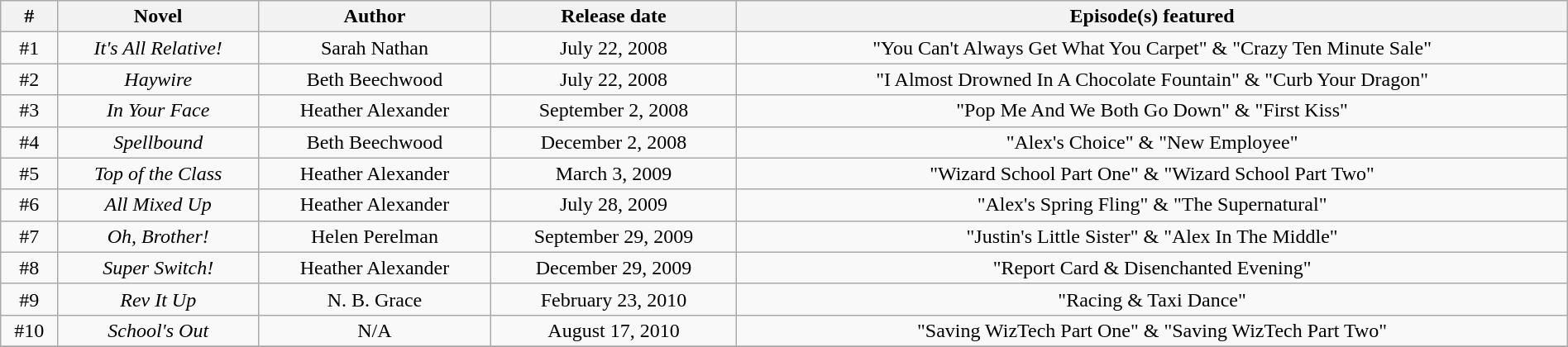<table class="wikitable sortable" width="100%" border="1" style="font-size: 100%; text-align:center">
<tr>
<th>#</th>
<th>Novel</th>
<th>Author</th>
<th>Release date</th>
<th>Episode(s) featured</th>
</tr>
<tr>
<td>#1</td>
<td><em>It's All Relative!</em></td>
<td>Sarah Nathan</td>
<td>July 22, 2008</td>
<td>"You Can't Always Get What You Carpet" & "Crazy Ten Minute Sale"</td>
</tr>
<tr>
<td>#2</td>
<td><em>Haywire</em></td>
<td>Beth Beechwood</td>
<td>July 22, 2008</td>
<td>"I Almost Drowned In A Chocolate Fountain" & "Curb Your Dragon"</td>
</tr>
<tr>
<td>#3</td>
<td><em>In Your Face</em></td>
<td>Heather Alexander</td>
<td>September 2, 2008</td>
<td>"Pop Me And We Both Go Down" & "First Kiss"</td>
</tr>
<tr>
<td>#4</td>
<td><em>Spellbound</em></td>
<td>Beth Beechwood</td>
<td>December 2, 2008</td>
<td>"Alex's Choice" & "New Employee"</td>
</tr>
<tr>
<td>#5</td>
<td><em>Top of the Class</em></td>
<td>Heather Alexander</td>
<td>March 3, 2009</td>
<td>"Wizard School Part One" & "Wizard School Part Two"</td>
</tr>
<tr>
<td>#6</td>
<td><em>All Mixed Up</em></td>
<td>Heather Alexander</td>
<td>July 28, 2009</td>
<td>"Alex's Spring Fling" & "The Supernatural"</td>
</tr>
<tr>
<td>#7</td>
<td><em>Oh, Brother!</em></td>
<td>Helen Perelman</td>
<td>September 29, 2009</td>
<td>"Justin's Little Sister" & "Alex In The Middle"</td>
</tr>
<tr>
<td>#8</td>
<td><em>Super Switch!</em></td>
<td>Heather Alexander</td>
<td>December 29, 2009</td>
<td>"Report Card & Disenchanted Evening"</td>
</tr>
<tr>
<td>#9</td>
<td><em>Rev It Up</em></td>
<td>N. B. Grace</td>
<td>February 23, 2010</td>
<td>"Racing & Taxi Dance"</td>
</tr>
<tr>
<td>#10</td>
<td><em>School's Out</em></td>
<td>N/A</td>
<td>August 17, 2010</td>
<td>"Saving WizTech Part One" & "Saving WizTech Part Two"</td>
</tr>
<tr>
</tr>
</table>
